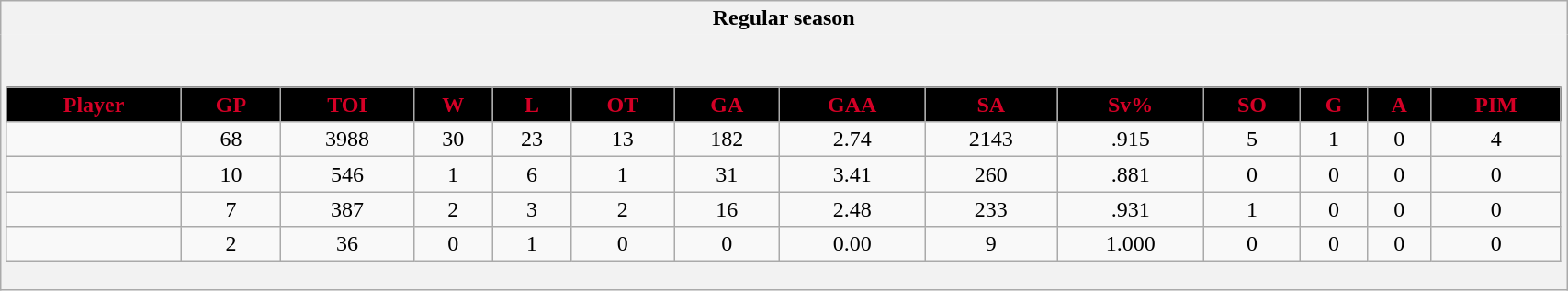<table class="wikitable" style="border: 1px solid #aaa;" width="90%">
<tr>
<th style="border: 0;">Regular season</th>
</tr>
<tr>
<td style="background: #f2f2f2; border: 0; text-align: center;"><br><table class="wikitable sortable" width="100%">
<tr align="center" bgcolor="#dddddd">
<th style="background:black;color:#d40026;">Player</th>
<th style="background:black;color:#d40026;">GP</th>
<th style="background:black;color:#d40026;">TOI</th>
<th style="background:black;color:#d40026;">W</th>
<th style="background:black;color:#d40026;">L</th>
<th style="background:black;color:#d40026;">OT</th>
<th style="background:black;color:#d40026;">GA</th>
<th style="background:black;color:#d40026;">GAA</th>
<th style="background:black;color:#d40026;">SA</th>
<th style="background:black;color:#d40026;">Sv%</th>
<th style="background:black;color:#d40026;">SO</th>
<th style="background:black;color:#d40026;">G</th>
<th style="background:black;color:#d40026;">A</th>
<th style="background:black;color:#d40026;">PIM</th>
</tr>
<tr align=center>
<td></td>
<td>68</td>
<td>3988</td>
<td>30</td>
<td>23</td>
<td>13</td>
<td>182</td>
<td>2.74</td>
<td>2143</td>
<td>.915</td>
<td>5</td>
<td>1</td>
<td>0</td>
<td>4</td>
</tr>
<tr align=center>
<td></td>
<td>10</td>
<td>546</td>
<td>1</td>
<td>6</td>
<td>1</td>
<td>31</td>
<td>3.41</td>
<td>260</td>
<td>.881</td>
<td>0</td>
<td>0</td>
<td>0</td>
<td>0</td>
</tr>
<tr align=center>
<td></td>
<td>7</td>
<td>387</td>
<td>2</td>
<td>3</td>
<td>2</td>
<td>16</td>
<td>2.48</td>
<td>233</td>
<td>.931</td>
<td>1</td>
<td>0</td>
<td>0</td>
<td>0</td>
</tr>
<tr align=center>
<td></td>
<td>2</td>
<td>36</td>
<td>0</td>
<td>1</td>
<td>0</td>
<td>0</td>
<td>0.00</td>
<td>9</td>
<td>1.000</td>
<td>0</td>
<td>0</td>
<td>0</td>
<td>0</td>
</tr>
</table>
</td>
</tr>
</table>
